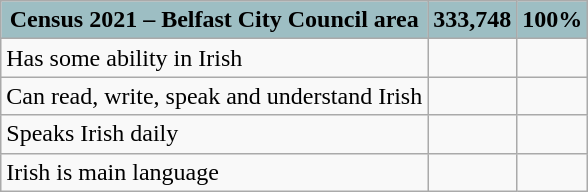<table class="wikitable sortable">
<tr>
<th style="text-align:center; background:#9dbec3;"><strong>Census 2021 – Belfast City Council area</strong></th>
<th style="text-align:center; background:#9dbec3;"><strong>333,748</strong></th>
<th style="text-align:center; background:#9dbec3;"><strong>100%</strong></th>
</tr>
<tr>
<td border = "1">Has some ability in Irish</td>
<td align="right"></td>
<td align="right"></td>
</tr>
<tr>
<td border = "1">Can read, write, speak and understand Irish</td>
<td align="right"></td>
<td align="right"></td>
</tr>
<tr>
<td border = "1">Speaks Irish daily</td>
<td align="right"></td>
<td align="right"></td>
</tr>
<tr>
<td border = "1">Irish is main language</td>
<td align="right"></td>
<td align="right"></td>
</tr>
</table>
